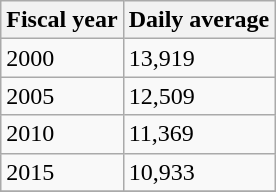<table class="wikitable">
<tr>
<th>Fiscal year</th>
<th>Daily average</th>
</tr>
<tr>
<td>2000</td>
<td>13,919</td>
</tr>
<tr>
<td>2005</td>
<td>12,509</td>
</tr>
<tr>
<td>2010</td>
<td>11,369</td>
</tr>
<tr>
<td>2015</td>
<td>10,933</td>
</tr>
<tr>
</tr>
</table>
